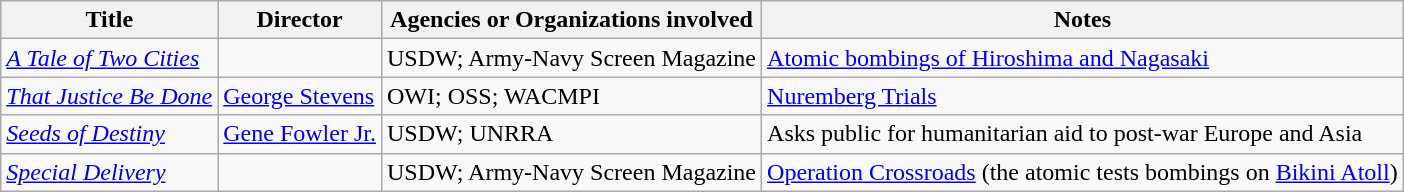<table class="wikitable">
<tr>
<th>Title</th>
<th>Director</th>
<th>Agencies or Organizations involved</th>
<th>Notes</th>
</tr>
<tr>
<td><em><a href='#'>A Tale of Two Cities</a></em></td>
<td></td>
<td>USDW; Army-Navy Screen Magazine</td>
<td><a href='#'>Atomic bombings of Hiroshima and Nagasaki</a></td>
</tr>
<tr>
<td><em><a href='#'>That Justice Be Done</a></em></td>
<td><a href='#'>George Stevens</a></td>
<td>OWI; OSS; WACMPI</td>
<td><a href='#'>Nuremberg Trials</a></td>
</tr>
<tr>
<td><em><a href='#'>Seeds of Destiny</a></em></td>
<td><a href='#'>Gene Fowler Jr.</a></td>
<td>USDW; UNRRA</td>
<td>Asks public for humanitarian aid to post-war Europe and Asia</td>
</tr>
<tr>
<td><em><a href='#'>Special Delivery</a></em></td>
<td></td>
<td>USDW; Army-Navy Screen Magazine</td>
<td><a href='#'>Operation Crossroads</a> (the atomic tests bombings on <a href='#'>Bikini Atoll</a>)</td>
</tr>
</table>
